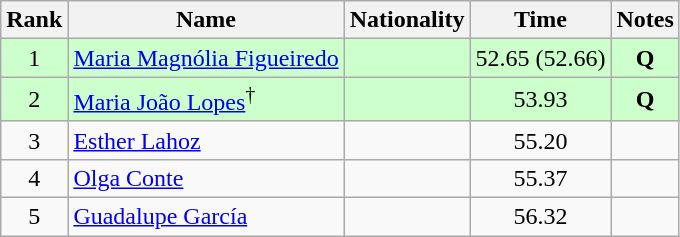<table class="wikitable sortable" style="text-align:center">
<tr>
<th>Rank</th>
<th>Name</th>
<th>Nationality</th>
<th>Time</th>
<th>Notes</th>
</tr>
<tr bgcolor=ccffcc>
<td align=center>1</td>
<td align=left><a href='#'>Maria Magnólia Figueiredo</a></td>
<td align=left></td>
<td>52.65 (52.66)</td>
<td><strong>Q</strong></td>
</tr>
<tr bgcolor=ccffcc>
<td align=center>2</td>
<td align=left><a href='#'>Maria João Lopes</a><sup>†</sup></td>
<td align=left></td>
<td>53.93</td>
<td><strong>Q</strong></td>
</tr>
<tr>
<td align=center>3</td>
<td align=left><a href='#'>Esther Lahoz</a></td>
<td align=left></td>
<td>55.20</td>
<td></td>
</tr>
<tr>
<td align=center>4</td>
<td align=left><a href='#'>Olga Conte</a></td>
<td align=left></td>
<td>55.37</td>
<td></td>
</tr>
<tr>
<td align=center>5</td>
<td align=left><a href='#'>Guadalupe García</a></td>
<td align=left></td>
<td>56.32</td>
<td></td>
</tr>
</table>
